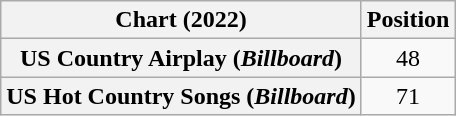<table class="wikitable sortable plainrowheaders" style="text-align:center">
<tr>
<th scope="col">Chart (2022)</th>
<th scope="col">Position</th>
</tr>
<tr>
<th scope="row">US Country Airplay (<em>Billboard</em>)</th>
<td>48</td>
</tr>
<tr>
<th scope="row">US Hot Country Songs (<em>Billboard</em>)</th>
<td>71</td>
</tr>
</table>
